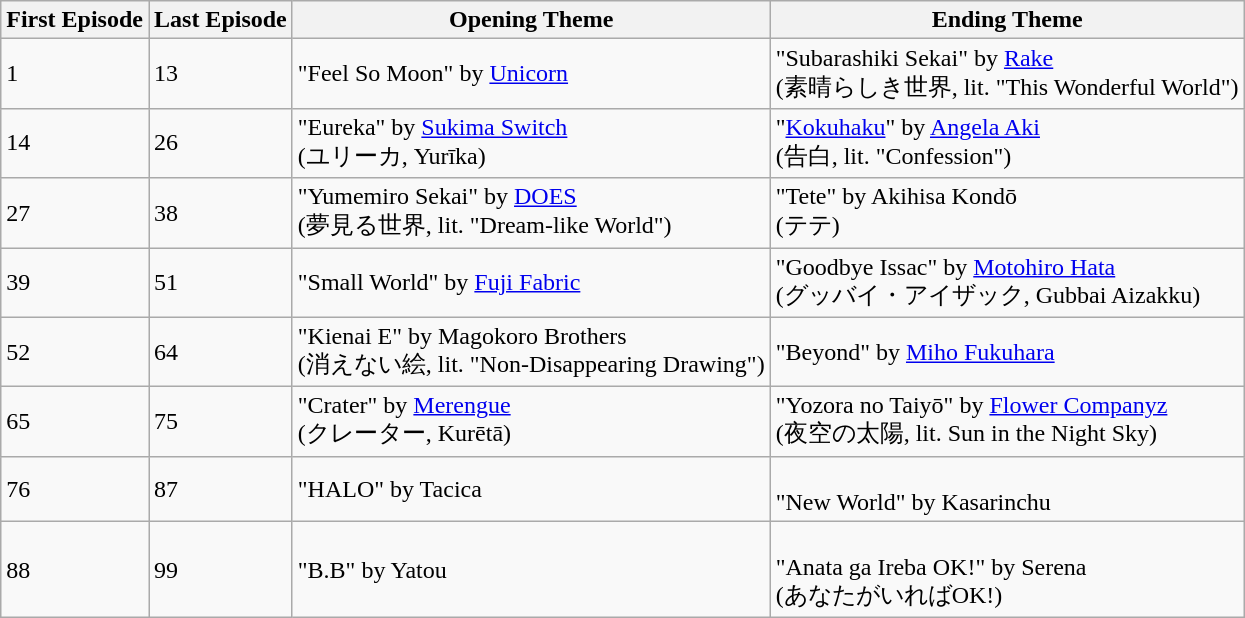<table class="wikitable" border="1">
<tr>
<th>First Episode</th>
<th>Last Episode</th>
<th>Opening Theme</th>
<th>Ending Theme</th>
</tr>
<tr>
<td>1</td>
<td>13</td>
<td>"Feel So Moon" by <a href='#'>Unicorn</a></td>
<td>"Subarashiki Sekai" by <a href='#'>Rake</a><br>(素晴らしき世界, lit. "This Wonderful World")</td>
</tr>
<tr>
<td>14</td>
<td>26</td>
<td>"Eureka" by <a href='#'>Sukima Switch</a><br> (ユリーカ, Yurīka)</td>
<td>"<a href='#'>Kokuhaku</a>" by <a href='#'>Angela Aki</a><br>(告白, lit. "Confession")</td>
</tr>
<tr>
<td>27</td>
<td>38</td>
<td>"Yumemiro Sekai" by <a href='#'>DOES</a><br>(夢見る世界, lit. "Dream-like World")</td>
<td>"Tete" by Akihisa Kondō<br>(テテ)</td>
</tr>
<tr>
<td>39</td>
<td>51</td>
<td>"Small World" by <a href='#'>Fuji Fabric</a></td>
<td>"Goodbye Issac" by <a href='#'>Motohiro Hata</a><br>(グッバイ・アイザック, Gubbai Aizakku)</td>
</tr>
<tr>
<td>52</td>
<td>64</td>
<td>"Kienai E" by Magokoro Brothers<br>(消えない絵, lit. "Non-Disappearing Drawing")</td>
<td>"Beyond" by <a href='#'>Miho Fukuhara</a></td>
</tr>
<tr>
<td>65</td>
<td>75</td>
<td>"Crater" by <a href='#'>Merengue</a><br>(クレーター, Kurētā)</td>
<td>"Yozora no Taiyō" by <a href='#'>Flower Companyz</a><br>(夜空の太陽, lit. Sun in the Night Sky)</td>
</tr>
<tr>
<td>76</td>
<td>87</td>
<td>"HALO" by Tacica</td>
<td><br>"New World" by Kasarinchu</td>
</tr>
<tr>
<td>88</td>
<td>99</td>
<td>"B.B" by Yatou</td>
<td><br>"Anata ga Ireba OK!" by Serena<br>(あなたがいればOK!)</td>
</tr>
</table>
